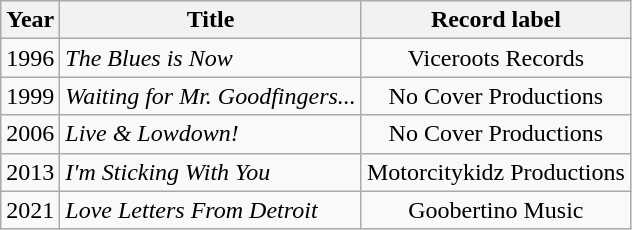<table class="wikitable sortable">
<tr>
<th>Year</th>
<th>Title</th>
<th>Record label</th>
</tr>
<tr>
<td>1996</td>
<td><em>The Blues is Now</em></td>
<td align="center">Viceroots Records</td>
</tr>
<tr>
<td>1999</td>
<td><em>Waiting for Mr. Goodfingers...</em></td>
<td align="center">No Cover Productions</td>
</tr>
<tr>
<td>2006</td>
<td><em>Live & Lowdown!</em></td>
<td align="center">No Cover Productions</td>
</tr>
<tr>
<td>2013</td>
<td><em>I'm Sticking With You</em></td>
<td align="center">Motorcitykidz Productions</td>
</tr>
<tr>
<td>2021</td>
<td><em>Love Letters From Detroit</em></td>
<td align="center">Goobertino Music</td>
</tr>
</table>
